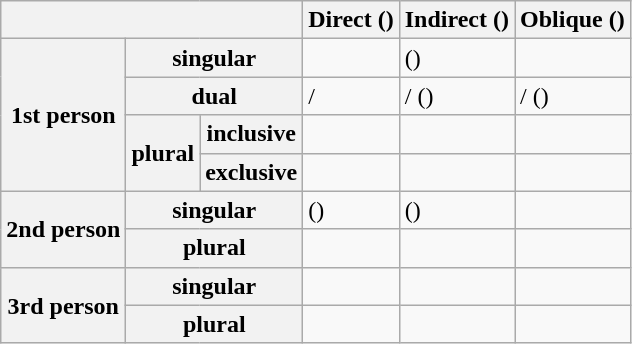<table class="wikitable">
<tr>
<th colspan="3"></th>
<th>Direct ()</th>
<th>Indirect ()</th>
<th>Oblique ()</th>
</tr>
<tr>
<th rowspan="4">1st person</th>
<th colspan="2">singular</th>
<td></td>
<td> ()</td>
<td></td>
</tr>
<tr>
<th colspan="2">dual</th>
<td>/</td>
<td>/ () </td>
<td>/ ()</td>
</tr>
<tr>
<th rowspan="2">plural</th>
<th>inclusive</th>
<td></td>
<td></td>
<td></td>
</tr>
<tr>
<th>exclusive</th>
<td></td>
<td></td>
<td></td>
</tr>
<tr>
<th rowspan="2">2nd person</th>
<th colspan="2">singular</th>
<td> ()</td>
<td> ()</td>
<td></td>
</tr>
<tr>
<th colspan="2">plural</th>
<td></td>
<td></td>
<td></td>
</tr>
<tr>
<th rowspan="2">3rd person</th>
<th colspan="2">singular</th>
<td></td>
<td></td>
<td></td>
</tr>
<tr>
<th colspan="2">plural</th>
<td></td>
<td></td>
<td></td>
</tr>
</table>
